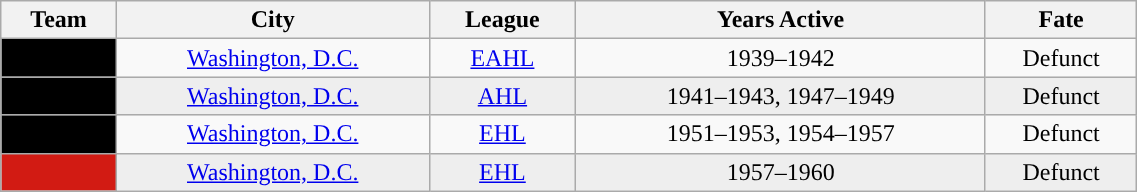<table class="wikitable sortable" width="60%">
<tr>
<th>Team</th>
<th>City</th>
<th>League</th>
<th>Years Active</th>
<th>Fate</th>
</tr>
<tr align=center>
<td style="color:white; background:#000000"><strong><a href='#'></a></strong></td>
<td><a href='#'>Washington, D.C.</a></td>
<td><a href='#'>EAHL</a></td>
<td>1939–1942</td>
<td>Defunct</td>
</tr>
<tr align=center bgcolor=eeeeee>
<td style="color:white; background:#000000"><strong><a href='#'></a></strong></td>
<td><a href='#'>Washington, D.C.</a></td>
<td><a href='#'>AHL</a></td>
<td>1941–1943, 1947–1949</td>
<td>Defunct</td>
</tr>
<tr align=center>
<td style="color:white; background:#000000"><strong><a href='#'></a></strong></td>
<td><a href='#'>Washington, D.C.</a></td>
<td><a href='#'>EHL</a></td>
<td>1951–1953, 1954–1957</td>
<td>Defunct</td>
</tr>
<tr align=center bgcolor=eeeeee>
<td style="color:white; background:#d21b13; "><strong><a href='#'></a></strong></td>
<td><a href='#'>Washington, D.C.</a></td>
<td><a href='#'>EHL</a></td>
<td>1957–1960</td>
<td>Defunct</td>
</tr>
</table>
